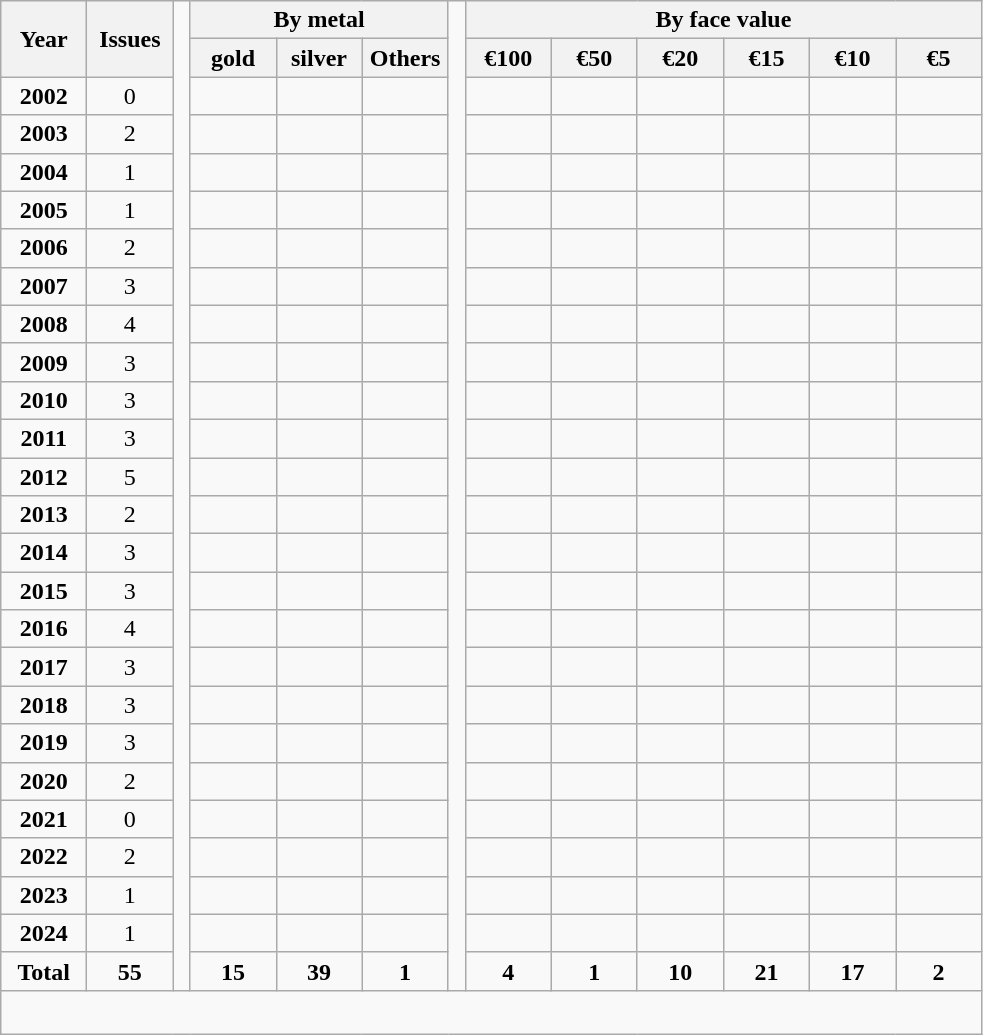<table class="wikitable" style="text-align: center;">
<tr>
<th rowspan=2 width=50px>Year</th>
<th rowspan=2 width=50px>Issues</th>
<td rowspan="26"> </td>
<th colspan=3>By metal</th>
<td rowspan="26"> </td>
<th colspan=6>By face value</th>
</tr>
<tr>
<th width=50px>gold</th>
<th width=50px>silver</th>
<th width=50px>Others</th>
<th width=50px>€100</th>
<th width=50px>€50</th>
<th width=50px>€20</th>
<th width=50px>€15</th>
<th width=50px>€10</th>
<th width=50px>€5</th>
</tr>
<tr>
<td style="text-align: center;"><strong>2002</strong></td>
<td>0</td>
<td></td>
<td></td>
<td></td>
<td></td>
<td></td>
<td></td>
<td></td>
<td></td>
<td></td>
</tr>
<tr>
<td style="text-align: center;"><strong>2003</strong></td>
<td>2</td>
<td></td>
<td></td>
<td></td>
<td></td>
<td></td>
<td></td>
<td></td>
<td></td>
<td></td>
</tr>
<tr>
<td style="text-align: center;"><strong>2004</strong></td>
<td>1</td>
<td></td>
<td></td>
<td></td>
<td></td>
<td></td>
<td></td>
<td></td>
<td></td>
<td></td>
</tr>
<tr>
<td style="text-align: center;"><strong>2005</strong></td>
<td>1</td>
<td></td>
<td></td>
<td></td>
<td></td>
<td></td>
<td></td>
<td></td>
<td></td>
<td></td>
</tr>
<tr>
<td style="text-align: center;"><strong>2006</strong></td>
<td>2</td>
<td></td>
<td></td>
<td></td>
<td></td>
<td></td>
<td></td>
<td></td>
<td></td>
<td></td>
</tr>
<tr>
<td style="text-align: center;"><strong>2007</strong></td>
<td>3</td>
<td></td>
<td></td>
<td></td>
<td></td>
<td></td>
<td></td>
<td></td>
<td></td>
<td></td>
</tr>
<tr>
<td style="text-align: center;"><strong>2008</strong></td>
<td>4</td>
<td></td>
<td></td>
<td></td>
<td></td>
<td></td>
<td></td>
<td></td>
<td></td>
<td></td>
</tr>
<tr>
<td style="text-align: center;"><strong>2009</strong></td>
<td>3</td>
<td></td>
<td></td>
<td></td>
<td></td>
<td></td>
<td></td>
<td></td>
<td></td>
<td></td>
</tr>
<tr>
<td style="text-align: center;"><strong>2010</strong></td>
<td>3</td>
<td></td>
<td></td>
<td></td>
<td></td>
<td></td>
<td></td>
<td></td>
<td></td>
<td></td>
</tr>
<tr>
<td style="text-align: center;"><strong>2011</strong></td>
<td>3</td>
<td></td>
<td></td>
<td></td>
<td></td>
<td></td>
<td></td>
<td></td>
<td></td>
<td></td>
</tr>
<tr>
<td style="text-align: center;"><strong>2012</strong></td>
<td>5</td>
<td></td>
<td></td>
<td></td>
<td></td>
<td></td>
<td></td>
<td></td>
<td></td>
<td></td>
</tr>
<tr>
<td style="text-align: center;"><strong>2013</strong></td>
<td>2</td>
<td></td>
<td></td>
<td></td>
<td></td>
<td></td>
<td></td>
<td></td>
<td></td>
<td></td>
</tr>
<tr>
<td style="text-align: center;"><strong>2014</strong></td>
<td>3</td>
<td></td>
<td></td>
<td></td>
<td></td>
<td></td>
<td></td>
<td></td>
<td></td>
<td></td>
</tr>
<tr>
<td style="text-align: center;"><strong>2015</strong></td>
<td>3</td>
<td></td>
<td></td>
<td></td>
<td></td>
<td></td>
<td></td>
<td></td>
<td></td>
<td></td>
</tr>
<tr>
<td style="text-align: center;"><strong>2016</strong></td>
<td>4</td>
<td></td>
<td></td>
<td></td>
<td></td>
<td></td>
<td></td>
<td></td>
<td></td>
<td></td>
</tr>
<tr>
<td style="text-align: center;"><strong>2017</strong></td>
<td>3</td>
<td></td>
<td></td>
<td></td>
<td></td>
<td></td>
<td></td>
<td></td>
<td></td>
<td></td>
</tr>
<tr>
<td style="text-align: center;"><strong>2018</strong></td>
<td>3</td>
<td></td>
<td></td>
<td></td>
<td></td>
<td></td>
<td></td>
<td></td>
<td></td>
<td></td>
</tr>
<tr>
<td style="text-align: center;"><strong>2019</strong></td>
<td>3</td>
<td></td>
<td></td>
<td></td>
<td></td>
<td></td>
<td></td>
<td></td>
<td></td>
<td></td>
</tr>
<tr>
<td style="text-align: center;"><strong>2020</strong></td>
<td>2</td>
<td></td>
<td></td>
<td></td>
<td></td>
<td></td>
<td></td>
<td></td>
<td></td>
<td></td>
</tr>
<tr>
<td style="text-align: center;"><strong>2021</strong></td>
<td>0</td>
<td></td>
<td></td>
<td></td>
<td></td>
<td></td>
<td></td>
<td></td>
<td></td>
<td></td>
</tr>
<tr>
<td style="text-align: center;"><strong>2022</strong></td>
<td>2</td>
<td></td>
<td></td>
<td></td>
<td></td>
<td></td>
<td></td>
<td></td>
<td></td>
<td></td>
</tr>
<tr>
<td style="text-align: center;"><strong>2023</strong></td>
<td>1</td>
<td></td>
<td></td>
<td></td>
<td></td>
<td></td>
<td></td>
<td></td>
<td></td>
<td></td>
</tr>
<tr>
<td style="text-align: center;"><strong>2024</strong></td>
<td>1</td>
<td></td>
<td></td>
<td></td>
<td></td>
<td></td>
<td></td>
<td></td>
<td></td>
<td></td>
</tr>
<tr>
<td style="text-align: center;"><strong>Total</strong></td>
<td><strong>55</strong></td>
<td><strong>15</strong></td>
<td><strong>39</strong></td>
<td><strong>1</strong></td>
<td><strong>4</strong></td>
<td><strong>1</strong></td>
<td><strong>10</strong></td>
<td><strong>21</strong></td>
<td><strong>17</strong></td>
<td><strong>2</strong></td>
</tr>
<tr>
<td colspan="13" style="text-align: left; padding: 0;"><br><table>
<tr>
<td style="width: 50%; border: 0;"></td>
<td style="width: 50%; border: 0;"></td>
</tr>
</table>
</td>
</tr>
</table>
